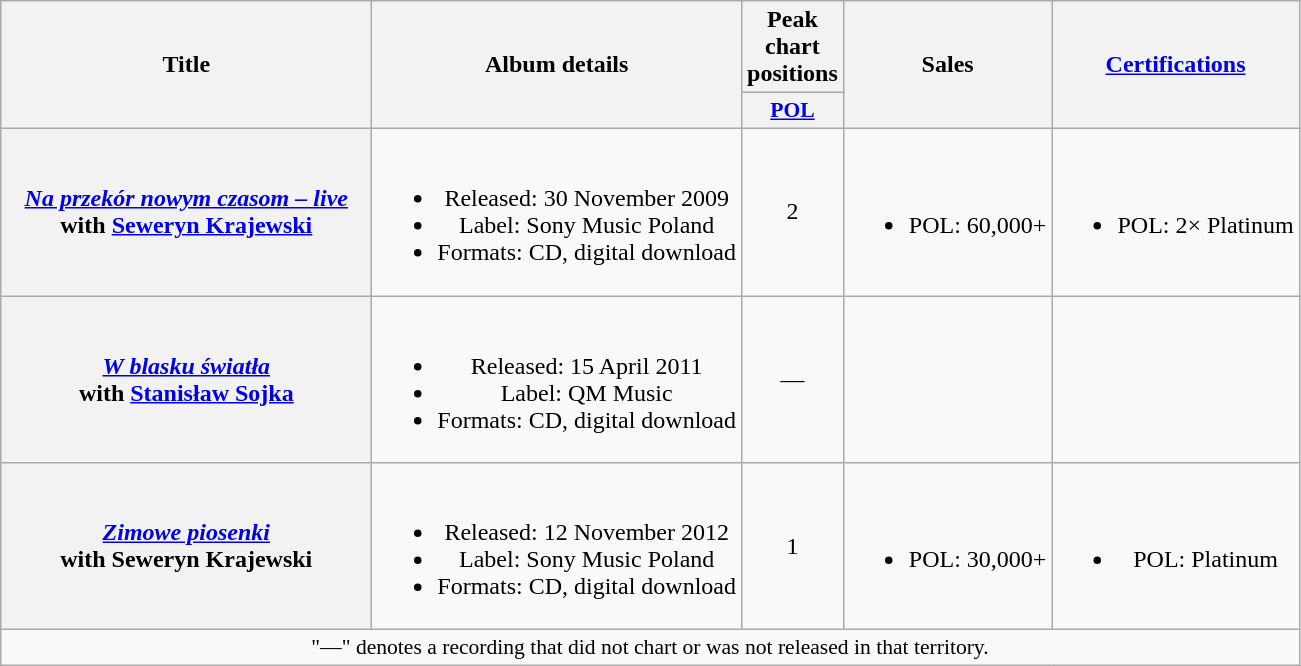<table class="wikitable plainrowheaders" style="text-align:center;">
<tr>
<th scope="col" rowspan="2" style="width:15em;">Title</th>
<th scope="col" rowspan="2">Album details</th>
<th scope="col">Peak chart positions</th>
<th scope="col" rowspan="2">Sales</th>
<th scope="col" rowspan="2"><a href='#'>Certifications</a></th>
</tr>
<tr>
<th scope="col" style="width:3em;font-size:90%;"><a href='#'>POL</a><br></th>
</tr>
<tr>
<th scope="row"><em><a href='#'>Na przekór nowym czasom – live</a></em><br>with <a href='#'>Seweryn Krajewski</a></th>
<td><br><ul><li>Released: 30 November 2009</li><li>Label: Sony Music Poland</li><li>Formats: CD, digital download</li></ul></td>
<td>2</td>
<td><br><ul><li>POL: 60,000+</li></ul></td>
<td><br><ul><li>POL: 2× Platinum</li></ul></td>
</tr>
<tr>
<th scope="row"><em><a href='#'>W blasku światła</a></em><br>with <a href='#'>Stanisław Sojka</a></th>
<td><br><ul><li>Released: 15 April 2011</li><li>Label: QM Music</li><li>Formats: CD, digital download</li></ul></td>
<td>—</td>
<td></td>
<td></td>
</tr>
<tr>
<th scope="row"><em><a href='#'>Zimowe piosenki</a></em><br>with Seweryn Krajewski</th>
<td><br><ul><li>Released: 12 November 2012</li><li>Label: Sony Music Poland</li><li>Formats: CD, digital download</li></ul></td>
<td>1</td>
<td><br><ul><li>POL: 30,000+</li></ul></td>
<td><br><ul><li>POL: Platinum</li></ul></td>
</tr>
<tr>
<td colspan="20" style="font-size:90%">"—" denotes a recording that did not chart or was not released in that territory.</td>
</tr>
</table>
